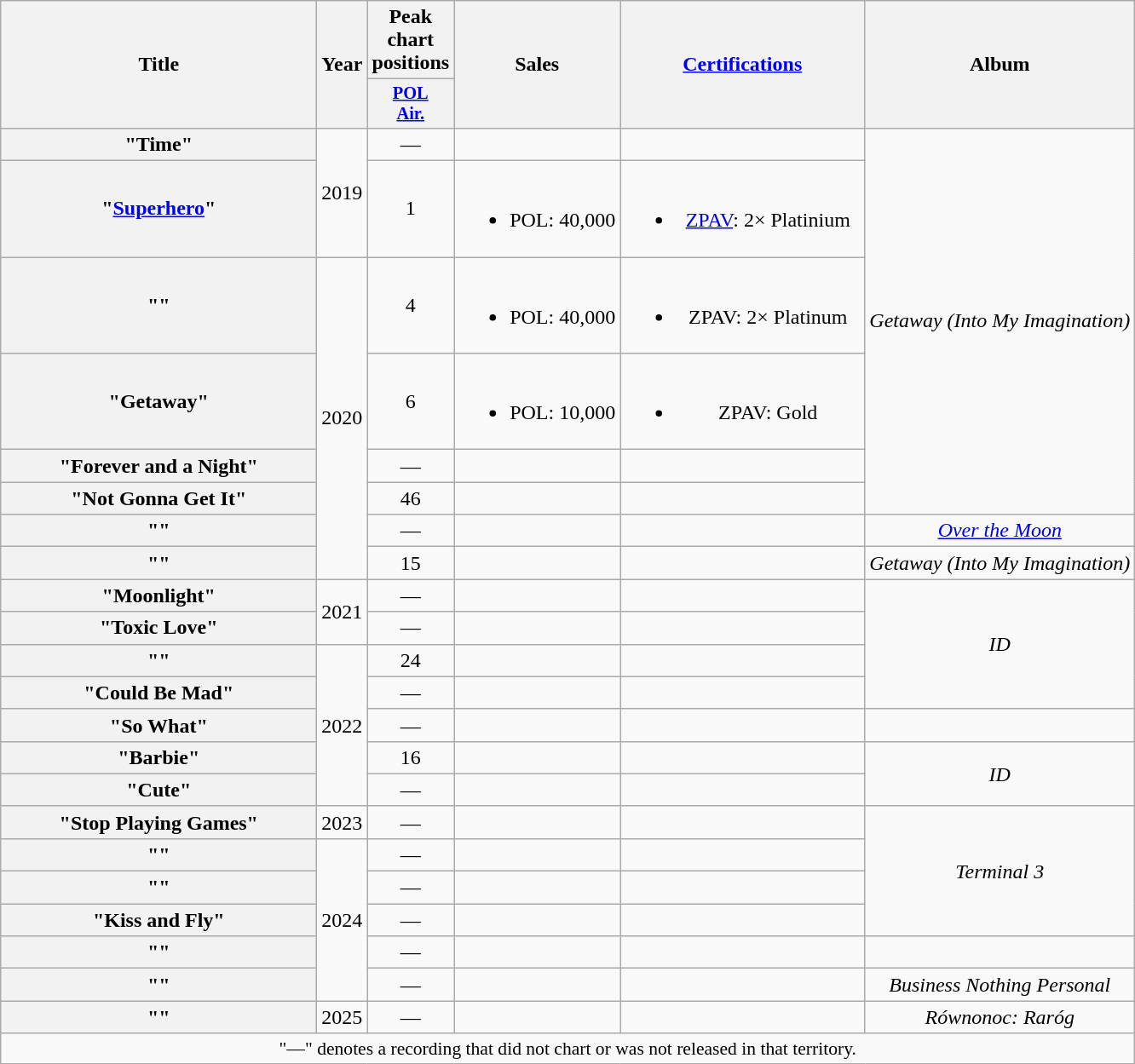<table class="wikitable plainrowheaders" style="text-align:center;">
<tr>
<th scope="col" rowspan="2" style="width:15em;">Title</th>
<th scope="col" rowspan="2" style="width:1em;">Year</th>
<th>Peak chart positions</th>
<th scope="col" rowspan="2">Sales</th>
<th scope="col" rowspan="2" style="width:11.5em;"><a href='#'>Certifications</a></th>
<th scope="col" rowspan="2">Album</th>
</tr>
<tr>
<th scope="col" style="width:3em;font-size:85%;"><a href='#'>POL<br>Air.</a><br></th>
</tr>
<tr>
<th scope="row">"Time"</th>
<td rowspan="2">2019</td>
<td>—</td>
<td></td>
<td></td>
<td rowspan="6"><em>Getaway (Into My Imagination)</em></td>
</tr>
<tr>
<th scope="row">"<a href='#'>Superhero</a>"</th>
<td>1</td>
<td><br><ul><li>POL: 40,000</li></ul></td>
<td><br><ul><li><a href='#'>ZPAV</a>: 2× Platinium</li></ul></td>
</tr>
<tr>
<th scope="row">""<br></th>
<td rowspan="6">2020</td>
<td>4</td>
<td><br><ul><li>POL: 40,000</li></ul></td>
<td><br><ul><li>ZPAV: 2× Platinum</li></ul></td>
</tr>
<tr>
<th scope="row">"Getaway"</th>
<td>6</td>
<td><br><ul><li>POL: 10,000</li></ul></td>
<td><br><ul><li>ZPAV: Gold</li></ul></td>
</tr>
<tr>
<th scope="row">"Forever and a Night"</th>
<td>—</td>
<td></td>
<td></td>
</tr>
<tr>
<th scope="row">"Not Gonna Get It"</th>
<td>46</td>
<td></td>
<td></td>
</tr>
<tr>
<th scope="row">""</th>
<td>—</td>
<td></td>
<td></td>
<td><em><a href='#'>Over the Moon</a></em></td>
</tr>
<tr>
<th scope="row">""</th>
<td>15</td>
<td></td>
<td></td>
<td><em>Getaway (Into My Imagination)</em></td>
</tr>
<tr>
<th scope="row">"Moonlight"</th>
<td rowspan="2">2021</td>
<td>—</td>
<td></td>
<td></td>
<td rowspan="4"><em>ID</em></td>
</tr>
<tr>
<th scope="row">"Toxic Love"</th>
<td>—</td>
<td></td>
<td></td>
</tr>
<tr>
<th scope="row">""</th>
<td rowspan="5">2022</td>
<td>24</td>
<td></td>
<td></td>
</tr>
<tr>
<th scope="row">"Could Be Mad"</th>
<td>—</td>
<td></td>
<td></td>
</tr>
<tr>
<th scope="row">"So What"</th>
<td>—</td>
<td></td>
<td></td>
<td></td>
</tr>
<tr>
<th scope="row">"Barbie"</th>
<td>16</td>
<td></td>
<td></td>
<td rowspan="2"><em>ID</em></td>
</tr>
<tr>
<th scope="row">"Cute"<br></th>
<td>—</td>
<td></td>
<td></td>
</tr>
<tr>
<th scope="row">"Stop Playing Games"</th>
<td>2023</td>
<td>—</td>
<td></td>
<td></td>
<td rowspan="4"><em>Terminal 3</em></td>
</tr>
<tr>
<th scope="row">""</th>
<td rowspan="5">2024</td>
<td>—</td>
<td></td>
<td></td>
</tr>
<tr>
<th scope="row">""</th>
<td>—</td>
<td></td>
<td></td>
</tr>
<tr>
<th scope="row">"Kiss and Fly"</th>
<td>—</td>
<td></td>
<td></td>
</tr>
<tr>
<th scope="row">""<br></th>
<td>—</td>
<td></td>
<td></td>
<td></td>
</tr>
<tr>
<th scope="row">""<br></th>
<td>—</td>
<td></td>
<td></td>
<td><em>Business Nothing Personal</em></td>
</tr>
<tr>
<th scope="row">""<br></th>
<td>2025</td>
<td>—</td>
<td></td>
<td></td>
<td><em>Równonoc: Raróg</em></td>
</tr>
<tr>
<td colspan="6" style="font-size:90%">"—" denotes a recording that did not chart or was not released in that territory.</td>
</tr>
</table>
